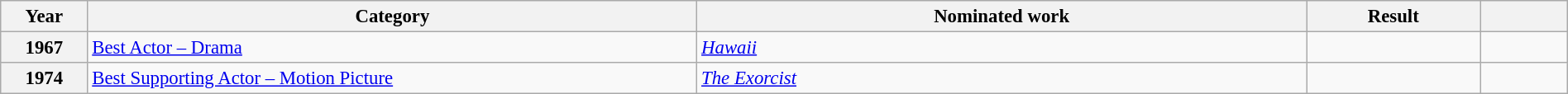<table class="wikitable sortable" width="100%" cellpadding="4" style="font-size: 95%">
<tr>
<th width="5%">Year</th>
<th width="35%">Category</th>
<th width="35%">Nominated work</th>
<th width="10%">Result</th>
<th width="5%"></th>
</tr>
<tr>
<th scope="row">1967</th>
<td><a href='#'>Best Actor – Drama</a></td>
<td><em><a href='#'>Hawaii</a></em></td>
<td></td>
<td></td>
</tr>
<tr>
<th scope="row">1974</th>
<td><a href='#'>Best Supporting Actor – Motion Picture</a></td>
<td><em><a href='#'>The Exorcist</a></em></td>
<td></td>
<td></td>
</tr>
</table>
